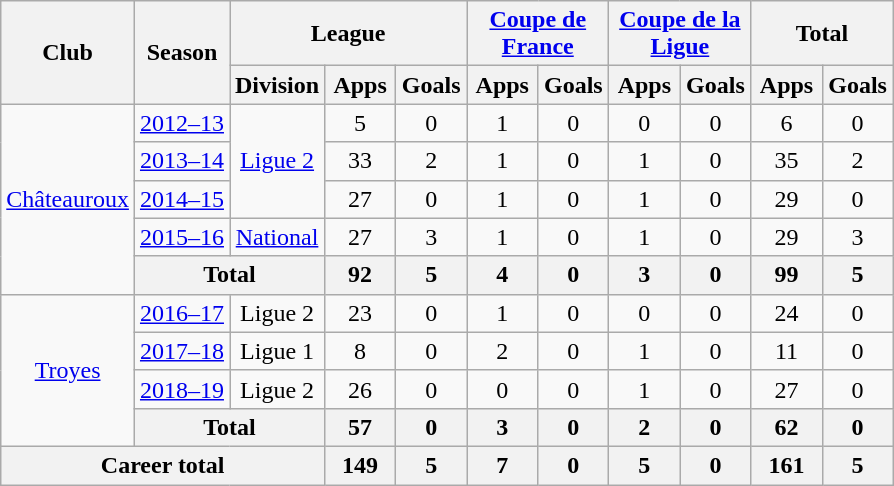<table class="wikitable" style="text-align:center">
<tr>
<th rowspan="2">Club</th>
<th rowspan="2">Season</th>
<th colspan="3">League</th>
<th colspan="2"><a href='#'>Coupe de France</a></th>
<th colspan="2"><a href='#'>Coupe de la Ligue</a></th>
<th colspan="2">Total</th>
</tr>
<tr>
<th>Division</th>
<th width="40">Apps</th>
<th width="40">Goals</th>
<th width="40">Apps</th>
<th width="40">Goals</th>
<th width="40">Apps</th>
<th width="40">Goals</th>
<th width="40">Apps</th>
<th width="40">Goals</th>
</tr>
<tr>
<td rowspan="5"><a href='#'>Châteauroux</a></td>
<td><a href='#'>2012–13</a></td>
<td rowspan="3"><a href='#'>Ligue 2</a></td>
<td>5</td>
<td>0</td>
<td>1</td>
<td>0</td>
<td>0</td>
<td>0</td>
<td>6</td>
<td>0</td>
</tr>
<tr>
<td><a href='#'>2013–14</a></td>
<td>33</td>
<td>2</td>
<td>1</td>
<td>0</td>
<td>1</td>
<td>0</td>
<td>35</td>
<td>2</td>
</tr>
<tr>
<td><a href='#'>2014–15</a></td>
<td>27</td>
<td>0</td>
<td>1</td>
<td>0</td>
<td>1</td>
<td>0</td>
<td>29</td>
<td>0</td>
</tr>
<tr>
<td><a href='#'>2015–16</a></td>
<td><a href='#'>National</a></td>
<td>27</td>
<td>3</td>
<td>1</td>
<td>0</td>
<td>1</td>
<td>0</td>
<td>29</td>
<td>3</td>
</tr>
<tr>
<th colspan="2">Total</th>
<th>92</th>
<th>5</th>
<th>4</th>
<th>0</th>
<th>3</th>
<th>0</th>
<th>99</th>
<th>5</th>
</tr>
<tr>
<td rowspan="4"><a href='#'>Troyes</a></td>
<td><a href='#'>2016–17</a></td>
<td>Ligue 2</td>
<td>23</td>
<td>0</td>
<td>1</td>
<td>0</td>
<td>0</td>
<td>0</td>
<td>24</td>
<td>0</td>
</tr>
<tr>
<td><a href='#'>2017–18</a></td>
<td>Ligue 1</td>
<td>8</td>
<td>0</td>
<td>2</td>
<td>0</td>
<td>1</td>
<td>0</td>
<td>11</td>
<td>0</td>
</tr>
<tr>
<td><a href='#'>2018–19</a></td>
<td>Ligue 2</td>
<td>26</td>
<td>0</td>
<td>0</td>
<td>0</td>
<td>1</td>
<td>0</td>
<td>27</td>
<td>0</td>
</tr>
<tr>
<th colspan="2">Total</th>
<th>57</th>
<th>0</th>
<th>3</th>
<th>0</th>
<th>2</th>
<th>0</th>
<th>62</th>
<th>0</th>
</tr>
<tr>
<th colspan="3">Career total</th>
<th>149</th>
<th>5</th>
<th>7</th>
<th>0</th>
<th>5</th>
<th>0</th>
<th>161</th>
<th>5</th>
</tr>
</table>
